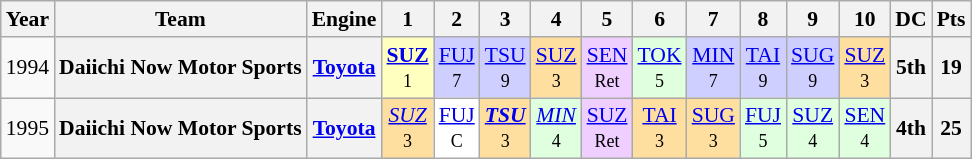<table class="wikitable" style="text-align:center; font-size:90%">
<tr>
<th>Year</th>
<th>Team</th>
<th>Engine</th>
<th>1</th>
<th>2</th>
<th>3</th>
<th>4</th>
<th>5</th>
<th>6</th>
<th>7</th>
<th>8</th>
<th>9</th>
<th>10</th>
<th>DC</th>
<th>Pts</th>
</tr>
<tr>
<td>1994</td>
<th>Daiichi Now Motor Sports</th>
<th><a href='#'>Toyota</a></th>
<td style="background:#FFFFBF;"><strong><a href='#'>SUZ</a></strong><br><small>1</small></td>
<td style="background:#CFCFFF;"><a href='#'>FUJ</a><br><small>7</small></td>
<td style="background:#CFCFFF;"><a href='#'>TSU</a><br><small>9</small></td>
<td style="background:#FFDF9F;"><a href='#'>SUZ</a><br><small>3</small></td>
<td style="background:#EFCFFF;"><a href='#'>SEN</a><br><small>Ret</small></td>
<td style="background:#DFFFDF;"><a href='#'>TOK</a><br><small>5</small></td>
<td style="background:#CFCFFF;"><a href='#'>MIN</a><br><small>7</small></td>
<td style="background:#CFCFFF;"><a href='#'>TAI</a><br><small>9</small></td>
<td style="background:#CFCFFF;"><a href='#'>SUG</a><br><small>9</small></td>
<td style="background:#FFDF9F;"><a href='#'>SUZ</a><br><small>3</small></td>
<th>5th</th>
<th>19</th>
</tr>
<tr>
<td>1995</td>
<th>Daiichi Now Motor Sports</th>
<th><a href='#'>Toyota</a></th>
<td style="background:#FFDF9F;"><em><a href='#'>SUZ</a></em><br><small>3</small></td>
<td style="background:#FFFFFF;"><a href='#'>FUJ</a><br><small>C</small></td>
<td style="background:#FFDF9F;"><strong><em><a href='#'>TSU</a></em></strong><br><small>3</small></td>
<td style="background:#DFFFDF;"><em><a href='#'>MIN</a></em><br><small>4</small></td>
<td style="background:#EFCFFF;"><a href='#'>SUZ</a><br><small>Ret</small></td>
<td style="background:#FFDF9F;"><a href='#'>TAI</a><br><small>3</small></td>
<td style="background:#FFDF9F;"><a href='#'>SUG</a><br><small>3</small></td>
<td style="background:#DFFFDF;"><a href='#'>FUJ</a><br><small>5</small></td>
<td style="background:#DFFFDF;"><a href='#'>SUZ</a><br><small>4</small></td>
<td style="background:#DFFFDF;"><a href='#'>SEN</a><br><small>4</small></td>
<th>4th</th>
<th>25</th>
</tr>
</table>
